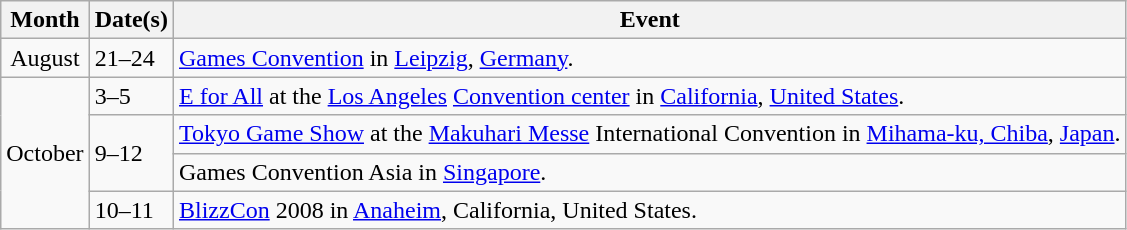<table class="wikitable">
<tr>
<th>Month</th>
<th>Date(s)</th>
<th>Event</th>
</tr>
<tr>
<td rowspan="1" style="text-align:center">August</td>
<td>21–24</td>
<td><a href='#'>Games Convention</a> in <a href='#'>Leipzig</a>, <a href='#'>Germany</a>.</td>
</tr>
<tr>
<td rowspan="4" style="text-align:center">October</td>
<td>3–5</td>
<td><a href='#'>E for All</a> at the <a href='#'>Los Angeles</a> <a href='#'>Convention center</a> in <a href='#'>California</a>, <a href='#'>United States</a>.</td>
</tr>
<tr>
<td rowspan="2">9–12</td>
<td><a href='#'>Tokyo Game Show</a> at the <a href='#'>Makuhari Messe</a> International Convention in <a href='#'>Mihama-ku, Chiba</a>, <a href='#'>Japan</a>.</td>
</tr>
<tr>
<td>Games Convention Asia in <a href='#'>Singapore</a>.</td>
</tr>
<tr>
<td>10–11</td>
<td><a href='#'>BlizzCon</a> 2008 in <a href='#'>Anaheim</a>, California, United States.</td>
</tr>
</table>
